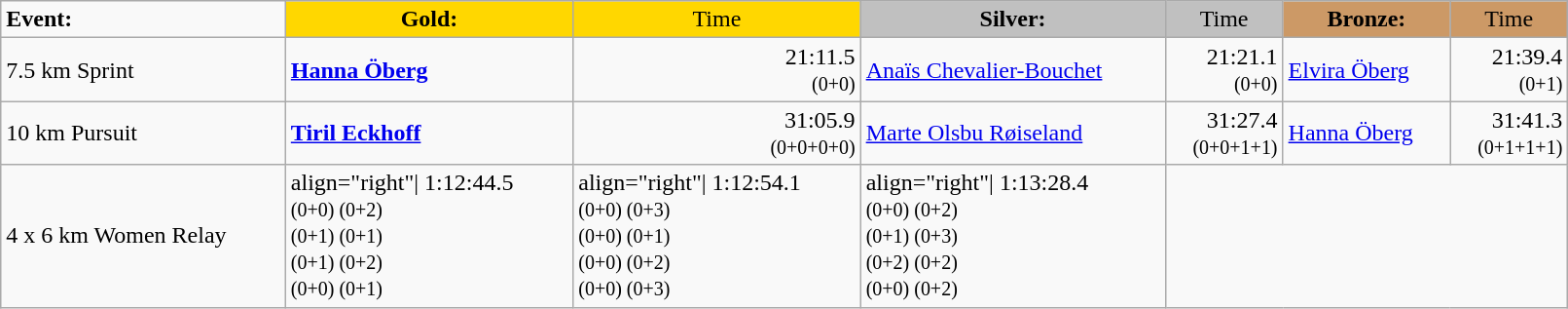<table class="wikitable" width=85%>
<tr>
<td><strong>Event:</strong></td>
<td style="text-align:center;background-color:gold;"><strong>Gold:</strong></td>
<td style="text-align:center;background-color:gold;">Time</td>
<td style="text-align:center;background-color:silver;"><strong>Silver:</strong></td>
<td style="text-align:center;background-color:silver;">Time</td>
<td style="text-align:center;background-color:#CC9966;"><strong>Bronze:</strong></td>
<td style="text-align:center;background-color:#CC9966;">Time</td>
</tr>
<tr>
<td>7.5 km Sprint<br></td>
<td><strong><a href='#'>Hanna Öberg</a></strong><br><small></small></td>
<td align=right>21:11.5<br><small>(0+0)</small></td>
<td><a href='#'>Anaïs Chevalier-Bouchet</a><br><small></small></td>
<td align=right>21:21.1<br><small>(0+0)</small></td>
<td><a href='#'>Elvira Öberg</a><br><small></small></td>
<td align=right>21:39.4<br><small>(0+1)</small></td>
</tr>
<tr>
<td>10 km Pursuit<br></td>
<td><strong><a href='#'>Tiril Eckhoff</a></strong><br><small></small></td>
<td align=right>31:05.9<br><small>(0+0+0+0)</small></td>
<td><a href='#'>Marte Olsbu Røiseland</a><br><small></small></td>
<td align=right>31:27.4<br><small>(0+0+1+1)</small></td>
<td><a href='#'>Hanna Öberg</a><br><small></small></td>
<td align=right>31:41.3<br><small>(0+1+1+1)</small></td>
</tr>
<tr>
<td>4 x 6 km Women Relay<br></td>
<td>align="right"| 1:12:44.5<small><br>(0+0) (0+2)<br>(0+1) (0+1)<br>(0+1) (0+2)<br>(0+0) (0+1)</small></td>
<td>align="right"| 1:12:54.1<small><br>(0+0) (0+3)<br>(0+0) (0+1)<br>(0+0) (0+2)<br>(0+0) (0+3)</small></td>
<td>align="right"| 1:13:28.4<small><br>(0+0) (0+2)<br>(0+1) (0+3)<br>(0+2) (0+2)<br>(0+0) (0+2)</small></td>
</tr>
</table>
